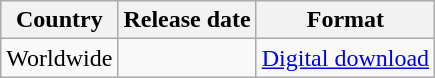<table class="wikitable">
<tr>
<th>Country</th>
<th>Release date</th>
<th>Format</th>
</tr>
<tr>
<td>Worldwide</td>
<td></td>
<td><a href='#'>Digital download</a></td>
</tr>
</table>
